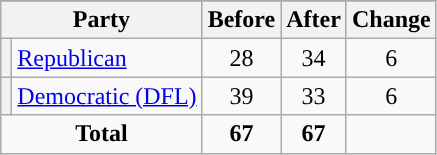<table class="wikitable" style="text-align:center;">
<tr>
</tr>
<tr>
<th colspan=2>Party</th>
<th>Before</th>
<th>After</th>
<th>Change</th>
</tr>
<tr>
<th style="background-color:"></th>
<td style="text-align:left;"><a href='#'>Republican</a></td>
<td>28</td>
<td>34</td>
<td> 6</td>
</tr>
<tr>
<th style="background-color:"></th>
<td style="text-align:left;"><a href='#'>Democratic (DFL)</a></td>
<td>39</td>
<td>33</td>
<td> 6</td>
</tr>
<tr>
<td colspan=2><strong>Total</strong></td>
<td><strong>67</strong></td>
<td><strong>67</strong></td>
<td></td>
</tr>
</table>
